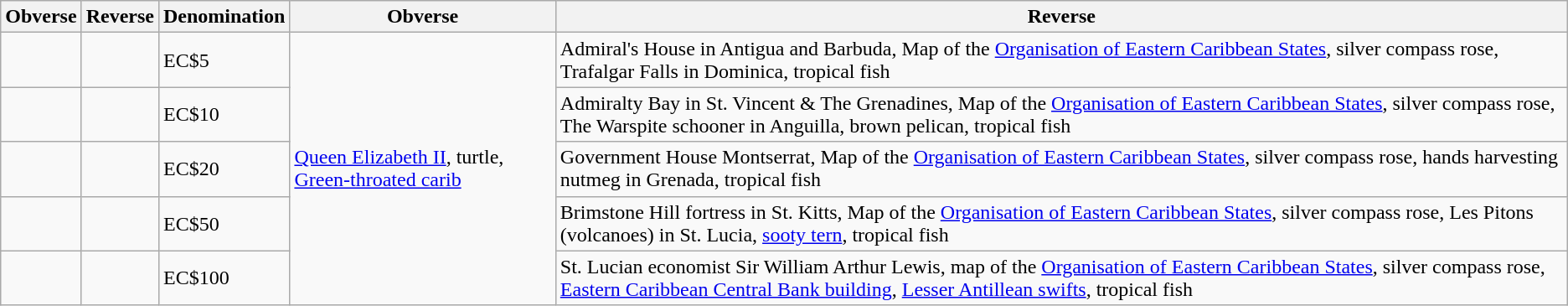<table class="wikitable">
<tr>
<th>Obverse</th>
<th>Reverse</th>
<th>Denomination</th>
<th>Obverse</th>
<th>Reverse</th>
</tr>
<tr>
<td></td>
<td></td>
<td>EC$5</td>
<td rowspan="5"><a href='#'>Queen Elizabeth II</a>, turtle, <a href='#'>Green-throated carib</a></td>
<td>Admiral's House in Antigua and Barbuda, Map of the <a href='#'>Organisation of Eastern Caribbean States</a>, silver compass rose, Trafalgar Falls in Dominica, tropical fish</td>
</tr>
<tr>
<td></td>
<td></td>
<td>EC$10</td>
<td>Admiralty Bay in St. Vincent & The Grenadines, Map of the <a href='#'>Organisation of Eastern Caribbean States</a>, silver compass rose, The Warspite schooner in Anguilla, brown pelican, tropical fish</td>
</tr>
<tr>
<td></td>
<td></td>
<td>EC$20</td>
<td>Government House Montserrat, Map of the <a href='#'>Organisation of Eastern Caribbean States</a>, silver compass rose, hands harvesting nutmeg in Grenada, tropical fish</td>
</tr>
<tr>
<td></td>
<td></td>
<td>EC$50</td>
<td>Brimstone Hill fortress in St. Kitts, Map of the <a href='#'>Organisation of Eastern Caribbean States</a>, silver compass rose, Les Pitons (volcanoes) in St. Lucia, <a href='#'>sooty tern</a>, tropical fish</td>
</tr>
<tr>
<td></td>
<td></td>
<td>EC$100</td>
<td>St. Lucian economist Sir William Arthur Lewis, map of the <a href='#'>Organisation of Eastern Caribbean States</a>, silver compass rose, <a href='#'>Eastern Caribbean Central Bank building</a>, <a href='#'>Lesser Antillean swifts</a>, tropical fish</td>
</tr>
</table>
